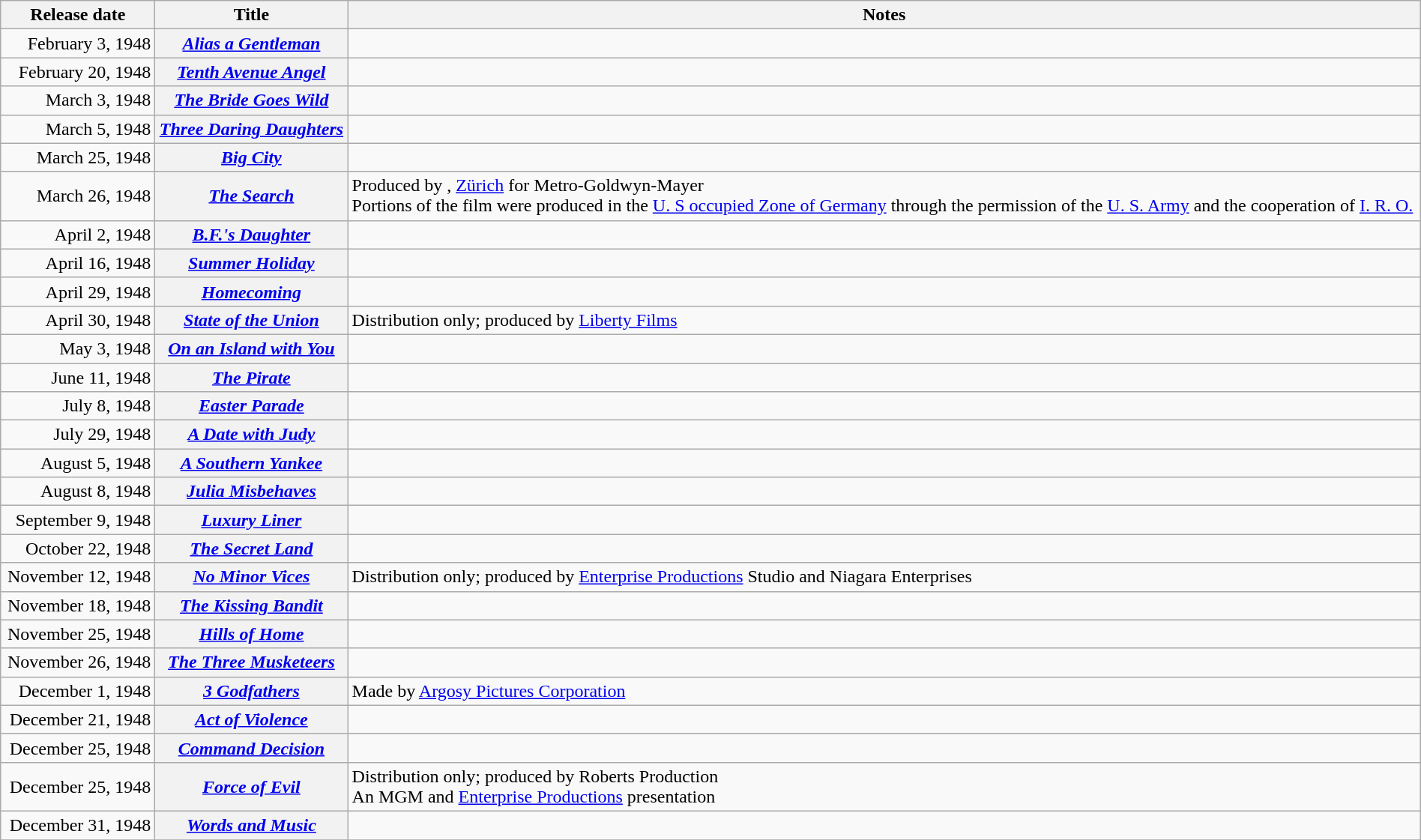<table class="wikitable sortable" style="width:100%;">
<tr>
<th scope="col" style="width:130px;">Release date</th>
<th>Title</th>
<th>Notes</th>
</tr>
<tr>
<td style="text-align:right;">February 3, 1948</td>
<th scope="row"><em><a href='#'>Alias a Gentleman</a></em></th>
<td></td>
</tr>
<tr>
<td style="text-align:right;">February 20, 1948</td>
<th scope="row"><em><a href='#'>Tenth Avenue Angel</a></em></th>
<td></td>
</tr>
<tr>
<td style="text-align:right;">March 3, 1948</td>
<th scope="row"><em><a href='#'>The Bride Goes Wild</a></em></th>
<td></td>
</tr>
<tr>
<td style="text-align:right;">March 5, 1948</td>
<th scope="row"><em><a href='#'>Three Daring Daughters</a></em></th>
<td></td>
</tr>
<tr>
<td style="text-align:right;">March 25, 1948</td>
<th scope="row"><em><a href='#'>Big City</a></em></th>
<td></td>
</tr>
<tr>
<td style="text-align:right;">March 26, 1948</td>
<th scope="row"><em><a href='#'>The Search</a></em></th>
<td>Produced by , <a href='#'>Zürich</a> for Metro-Goldwyn-Mayer<br>Portions of the film were produced in the <a href='#'>U. S occupied Zone of Germany</a> through the permission of the <a href='#'>U. S. Army</a> and the cooperation of <a href='#'>I. R. O.</a></td>
</tr>
<tr>
<td style="text-align:right;">April 2, 1948</td>
<th scope="row"><em><a href='#'>B.F.'s Daughter</a></em></th>
<td></td>
</tr>
<tr>
<td style="text-align:right;">April 16, 1948</td>
<th scope="row"><em><a href='#'>Summer Holiday</a></em></th>
<td></td>
</tr>
<tr>
<td style="text-align:right;">April 29, 1948</td>
<th scope="row"><em><a href='#'>Homecoming</a></em></th>
<td></td>
</tr>
<tr>
<td style="text-align:right;">April 30, 1948</td>
<th scope="row"><em><a href='#'>State of the Union</a></em></th>
<td>Distribution only; produced by <a href='#'>Liberty Films</a></td>
</tr>
<tr>
<td style="text-align:right;">May 3, 1948</td>
<th scope="row"><em><a href='#'>On an Island with You</a></em></th>
<td></td>
</tr>
<tr>
<td style="text-align:right;">June 11, 1948</td>
<th scope="row"><em><a href='#'>The Pirate</a></em></th>
<td></td>
</tr>
<tr>
<td style="text-align:right;">July 8, 1948</td>
<th scope="row"><em><a href='#'>Easter Parade</a></em></th>
<td></td>
</tr>
<tr>
<td style="text-align:right;">July 29, 1948</td>
<th scope="row"><em><a href='#'>A Date with Judy</a></em></th>
<td></td>
</tr>
<tr>
<td style="text-align:right;">August 5, 1948</td>
<th scope="row"><em><a href='#'>A Southern Yankee</a></em></th>
<td></td>
</tr>
<tr>
<td style="text-align:right;">August 8, 1948</td>
<th scope="row"><em><a href='#'>Julia Misbehaves</a></em></th>
<td></td>
</tr>
<tr>
<td style="text-align:right;">September 9, 1948</td>
<th scope="row"><em><a href='#'>Luxury Liner</a></em></th>
<td></td>
</tr>
<tr>
<td style="text-align:right;">October 22, 1948</td>
<th scope="row"><em><a href='#'>The Secret Land</a></em></th>
<td></td>
</tr>
<tr>
<td style="text-align:right;">November 12, 1948</td>
<th scope="row"><em><a href='#'>No Minor Vices</a></em></th>
<td>Distribution only; produced by <a href='#'>Enterprise Productions</a> Studio and Niagara Enterprises</td>
</tr>
<tr>
<td style="text-align:right;">November 18, 1948</td>
<th scope="row"><em><a href='#'>The Kissing Bandit</a></em></th>
<td></td>
</tr>
<tr>
<td style="text-align:right;">November 25, 1948</td>
<th scope="row"><em><a href='#'>Hills of Home</a></em></th>
<td></td>
</tr>
<tr>
<td style="text-align:right;">November 26, 1948</td>
<th scope="row"><em><a href='#'>The Three Musketeers</a></em></th>
<td></td>
</tr>
<tr>
<td style="text-align:right;">December 1, 1948</td>
<th scope="row"><em><a href='#'>3 Godfathers</a></em></th>
<td>Made by <a href='#'>Argosy Pictures Corporation</a></td>
</tr>
<tr>
<td style="text-align:right;">December 21, 1948</td>
<th scope="row"><em><a href='#'>Act of Violence</a></em></th>
<td></td>
</tr>
<tr>
<td style="text-align:right;">December 25, 1948</td>
<th scope="row"><em><a href='#'>Command Decision</a></em></th>
<td></td>
</tr>
<tr>
<td style="text-align:right;">December 25, 1948</td>
<th scope="row"><em><a href='#'>Force of Evil</a></em></th>
<td>Distribution only; produced by Roberts Production<br>An MGM and <a href='#'>Enterprise Productions</a> presentation</td>
</tr>
<tr>
<td style="text-align:right;">December 31, 1948</td>
<th scope="row"><em><a href='#'>Words and Music</a></em></th>
<td></td>
</tr>
<tr>
</tr>
</table>
